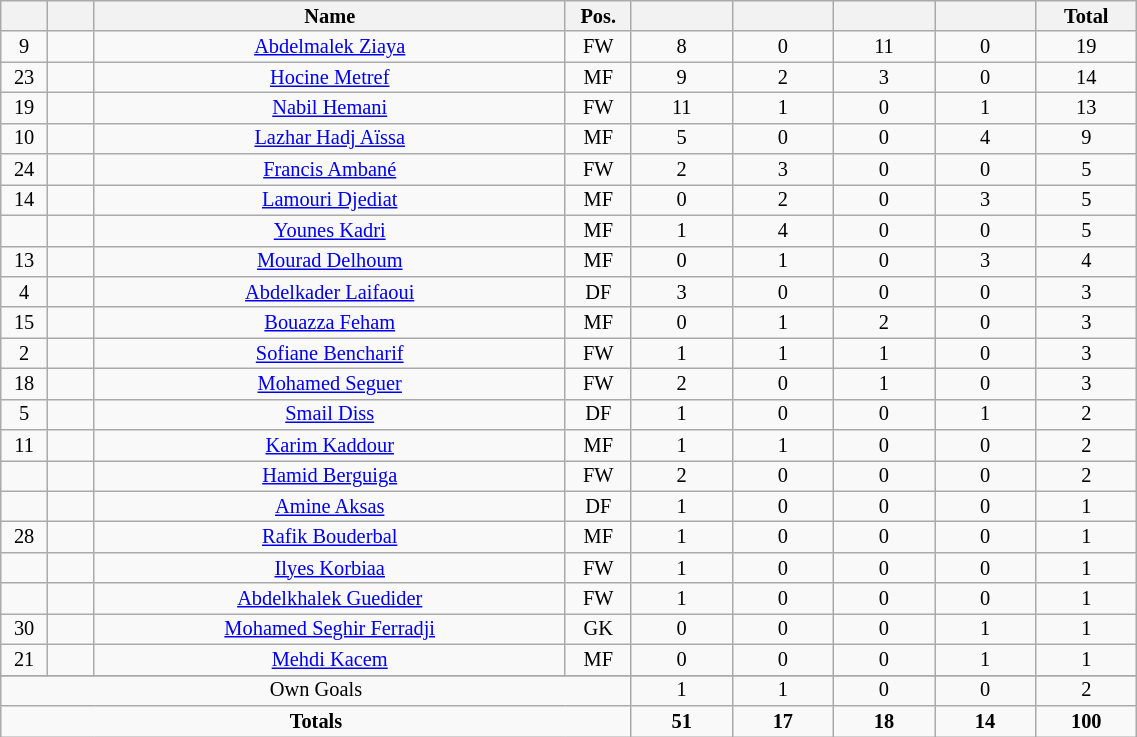<table class="wikitable sortable alternance"  style="font-size:85%; text-align:center; line-height:14px; width:60%;">
<tr>
<th width=15></th>
<th width=15></th>
<th width=210>Name</th>
<th width=10><strong>Pos.</strong></th>
<th width=40></th>
<th width=40></th>
<th width=40></th>
<th width=40></th>
<th width=40>Total</th>
</tr>
<tr>
<td>9</td>
<td></td>
<td><a href='#'>Abdelmalek Ziaya</a></td>
<td>FW</td>
<td>8</td>
<td>0</td>
<td>11</td>
<td>0</td>
<td>19</td>
</tr>
<tr>
<td>23</td>
<td></td>
<td><a href='#'>Hocine Metref</a></td>
<td>MF</td>
<td>9</td>
<td>2</td>
<td>3</td>
<td>0</td>
<td>14</td>
</tr>
<tr>
<td>19</td>
<td></td>
<td><a href='#'>Nabil Hemani</a></td>
<td>FW</td>
<td>11</td>
<td>1</td>
<td>0</td>
<td>1</td>
<td>13</td>
</tr>
<tr>
<td>10</td>
<td></td>
<td><a href='#'>Lazhar Hadj Aïssa</a></td>
<td>MF</td>
<td>5</td>
<td>0</td>
<td>0</td>
<td>4</td>
<td>9</td>
</tr>
<tr>
<td>24</td>
<td></td>
<td><a href='#'>Francis Ambané</a></td>
<td>FW</td>
<td>2</td>
<td>3</td>
<td>0</td>
<td>0</td>
<td>5</td>
</tr>
<tr>
<td>14</td>
<td></td>
<td><a href='#'>Lamouri Djediat</a></td>
<td>MF</td>
<td>0</td>
<td>2</td>
<td>0</td>
<td>3</td>
<td>5</td>
</tr>
<tr>
<td></td>
<td></td>
<td><a href='#'>Younes Kadri</a></td>
<td>MF</td>
<td>1</td>
<td>4</td>
<td>0</td>
<td>0</td>
<td>5</td>
</tr>
<tr>
<td>13</td>
<td></td>
<td><a href='#'>Mourad Delhoum</a></td>
<td>MF</td>
<td>0</td>
<td>1</td>
<td>0</td>
<td>3</td>
<td>4</td>
</tr>
<tr>
<td>4</td>
<td></td>
<td><a href='#'>Abdelkader Laifaoui</a></td>
<td>DF</td>
<td>3</td>
<td>0</td>
<td>0</td>
<td>0</td>
<td>3</td>
</tr>
<tr>
<td>15</td>
<td></td>
<td><a href='#'>Bouazza Feham</a></td>
<td>MF</td>
<td>0</td>
<td>1</td>
<td>2</td>
<td>0</td>
<td>3</td>
</tr>
<tr>
<td>2</td>
<td></td>
<td><a href='#'>Sofiane Bencharif</a></td>
<td>FW</td>
<td>1</td>
<td>1</td>
<td>1</td>
<td>0</td>
<td>3</td>
</tr>
<tr>
<td>18</td>
<td></td>
<td><a href='#'>Mohamed Seguer</a></td>
<td>FW</td>
<td>2</td>
<td>0</td>
<td>1</td>
<td>0</td>
<td>3</td>
</tr>
<tr>
<td>5</td>
<td></td>
<td><a href='#'>Smail Diss</a></td>
<td>DF</td>
<td>1</td>
<td>0</td>
<td>0</td>
<td>1</td>
<td>2</td>
</tr>
<tr>
<td>11</td>
<td></td>
<td><a href='#'>Karim Kaddour</a></td>
<td>MF</td>
<td>1</td>
<td>1</td>
<td>0</td>
<td>0</td>
<td>2</td>
</tr>
<tr>
<td></td>
<td></td>
<td><a href='#'>Hamid Berguiga</a></td>
<td>FW</td>
<td>2</td>
<td>0</td>
<td>0</td>
<td>0</td>
<td>2</td>
</tr>
<tr>
<td></td>
<td></td>
<td><a href='#'>Amine Aksas</a></td>
<td>DF</td>
<td>1</td>
<td>0</td>
<td>0</td>
<td>0</td>
<td>1</td>
</tr>
<tr>
<td>28</td>
<td></td>
<td><a href='#'>Rafik Bouderbal</a></td>
<td>MF</td>
<td>1</td>
<td>0</td>
<td>0</td>
<td>0</td>
<td>1</td>
</tr>
<tr>
<td></td>
<td></td>
<td><a href='#'>Ilyes Korbiaa</a></td>
<td>FW</td>
<td>1</td>
<td>0</td>
<td>0</td>
<td>0</td>
<td>1</td>
</tr>
<tr>
<td></td>
<td></td>
<td><a href='#'>Abdelkhalek Guedider</a></td>
<td>FW</td>
<td>1</td>
<td>0</td>
<td>0</td>
<td>0</td>
<td>1</td>
</tr>
<tr>
<td>30</td>
<td></td>
<td><a href='#'>Mohamed Seghir Ferradji</a></td>
<td>GK</td>
<td>0</td>
<td>0</td>
<td>0</td>
<td>1</td>
<td>1</td>
</tr>
<tr>
<td>21</td>
<td></td>
<td><a href='#'>Mehdi Kacem</a></td>
<td>MF</td>
<td>0</td>
<td>0</td>
<td>0</td>
<td>1</td>
<td>1</td>
</tr>
<tr>
</tr>
<tr class="sortbottom">
<td colspan="4">Own Goals</td>
<td>1</td>
<td>1</td>
<td>0</td>
<td>0</td>
<td>2</td>
</tr>
<tr class="sortbottom">
<td colspan="4"><strong>Totals</strong></td>
<td><strong>51</strong></td>
<td><strong>17</strong></td>
<td><strong>18</strong></td>
<td><strong>14</strong></td>
<td><strong>100</strong></td>
</tr>
</table>
